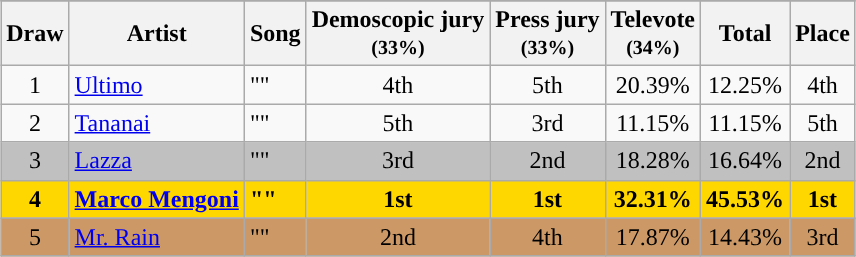<table class="sortable wikitable" style="margin: 1em auto 1em auto;">
<tr>
</tr>
<tr>
<th>Draw</th>
<th>Artist</th>
<th>Song</th>
<th>Demoscopic jury<br><small>(33%)</small></th>
<th>Press jury<br><small>(33%)</small></th>
<th>Televote<br><small>(34%)</small></th>
<th>Total</th>
<th>Place</th>
</tr>
<tr>
<td align="center">1</td>
<td><a href='#'>Ultimo</a></td>
<td>""</td>
<td align="center">4th</td>
<td align="center">5th</td>
<td align="center">20.39%</td>
<td align="center">12.25%</td>
<td align="center">4th</td>
</tr>
<tr>
<td align="center">2</td>
<td><a href='#'>Tananai</a></td>
<td>""</td>
<td align="center">5th</td>
<td align="center">3rd</td>
<td align="center">11.15%</td>
<td align="center">11.15%</td>
<td align="center">5th</td>
</tr>
<tr bgcolor="silver">
<td align="center">3</td>
<td><a href='#'>Lazza</a></td>
<td>""</td>
<td align="center">3rd</td>
<td align="center">2nd</td>
<td align="center">18.28%</td>
<td align="center">16.64%</td>
<td align="center">2nd</td>
</tr>
<tr bgcolor="gold">
<td align="center"><strong>4</strong></td>
<td><strong><a href='#'>Marco Mengoni</a></strong></td>
<td><strong>""</strong></td>
<td align="center"><strong>1st</strong></td>
<td align="center"><strong>1st</strong></td>
<td align="center"><strong>32.31%</strong></td>
<td align="center"><strong>45.53%</strong></td>
<td align="center"><strong>1st</strong></td>
</tr>
<tr bgcolor="#cc9966">
<td align="center">5</td>
<td><a href='#'>Mr. Rain</a></td>
<td>""</td>
<td align="center">2nd</td>
<td align="center">4th</td>
<td align="center">17.87%</td>
<td align="center">14.43%</td>
<td align="center">3rd</td>
</tr>
</table>
